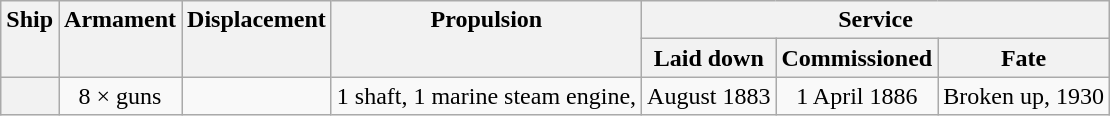<table class="wikitable plainrowheaders" style="text-align: center;">
<tr valign="top">
<th scope="col" rowspan="2">Ship</th>
<th scope="col" rowspan="2">Armament</th>
<th scope="col" rowspan="2">Displacement</th>
<th scope="col" rowspan="2">Propulsion</th>
<th scope="col" colspan="3">Service</th>
</tr>
<tr valign="top">
<th scope="col">Laid down</th>
<th scope="col">Commissioned</th>
<th scope="col">Fate</th>
</tr>
<tr valign="center">
<th scope="row"></th>
<td>8 ×  guns</td>
<td></td>
<td>1 shaft, 1 marine steam engine, </td>
<td>August 1883</td>
<td>1 April 1886</td>
<td>Broken up, 1930</td>
</tr>
</table>
